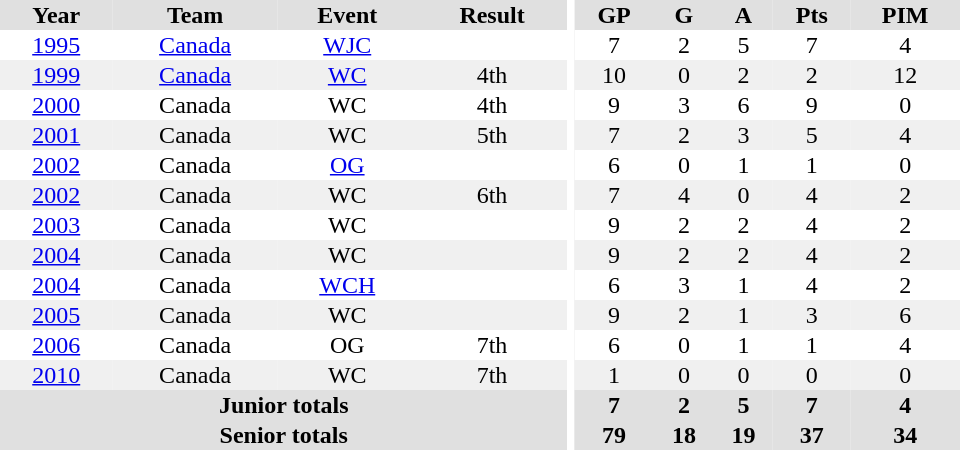<table border="0" cellpadding="1" cellspacing="0" ID="Table3" style="text-align:center; width:40em">
<tr ALIGN="center" bgcolor="#e0e0e0">
<th>Year</th>
<th>Team</th>
<th>Event</th>
<th>Result</th>
<th rowspan="99" bgcolor="#ffffff"></th>
<th>GP</th>
<th>G</th>
<th>A</th>
<th>Pts</th>
<th>PIM</th>
</tr>
<tr>
<td><a href='#'>1995</a></td>
<td><a href='#'>Canada</a></td>
<td><a href='#'>WJC</a></td>
<td></td>
<td>7</td>
<td>2</td>
<td>5</td>
<td>7</td>
<td>4</td>
</tr>
<tr bgcolor="#f0f0f0">
<td><a href='#'>1999</a></td>
<td><a href='#'>Canada</a></td>
<td><a href='#'>WC</a></td>
<td>4th</td>
<td>10</td>
<td>0</td>
<td>2</td>
<td>2</td>
<td>12</td>
</tr>
<tr>
<td><a href='#'>2000</a></td>
<td>Canada</td>
<td>WC</td>
<td>4th</td>
<td>9</td>
<td>3</td>
<td>6</td>
<td>9</td>
<td>0</td>
</tr>
<tr bgcolor="#f0f0f0">
<td><a href='#'>2001</a></td>
<td>Canada</td>
<td>WC</td>
<td>5th</td>
<td>7</td>
<td>2</td>
<td>3</td>
<td>5</td>
<td>4</td>
</tr>
<tr>
<td><a href='#'>2002</a></td>
<td>Canada</td>
<td><a href='#'>OG</a></td>
<td></td>
<td>6</td>
<td>0</td>
<td>1</td>
<td>1</td>
<td>0</td>
</tr>
<tr bgcolor="#f0f0f0">
<td><a href='#'>2002</a></td>
<td>Canada</td>
<td>WC</td>
<td>6th</td>
<td>7</td>
<td>4</td>
<td>0</td>
<td>4</td>
<td>2</td>
</tr>
<tr>
<td><a href='#'>2003</a></td>
<td>Canada</td>
<td>WC</td>
<td></td>
<td>9</td>
<td>2</td>
<td>2</td>
<td>4</td>
<td>2</td>
</tr>
<tr bgcolor="#f0f0f0">
<td><a href='#'>2004</a></td>
<td>Canada</td>
<td>WC</td>
<td></td>
<td>9</td>
<td>2</td>
<td>2</td>
<td>4</td>
<td>2</td>
</tr>
<tr>
<td><a href='#'>2004</a></td>
<td>Canada</td>
<td><a href='#'>WCH</a></td>
<td></td>
<td>6</td>
<td>3</td>
<td>1</td>
<td>4</td>
<td>2</td>
</tr>
<tr bgcolor="#f0f0f0">
<td><a href='#'>2005</a></td>
<td>Canada</td>
<td>WC</td>
<td></td>
<td>9</td>
<td>2</td>
<td>1</td>
<td>3</td>
<td>6</td>
</tr>
<tr>
<td><a href='#'>2006</a></td>
<td>Canada</td>
<td>OG</td>
<td>7th</td>
<td>6</td>
<td>0</td>
<td>1</td>
<td>1</td>
<td>4</td>
</tr>
<tr bgcolor="#f0f0f0">
<td><a href='#'>2010</a></td>
<td>Canada</td>
<td>WC</td>
<td>7th</td>
<td>1</td>
<td>0</td>
<td>0</td>
<td>0</td>
<td>0</td>
</tr>
<tr bgcolor="#e0e0e0">
<th colspan=4>Junior totals</th>
<th>7</th>
<th>2</th>
<th>5</th>
<th>7</th>
<th>4</th>
</tr>
<tr bgcolor="#e0e0e0">
<th colspan=4>Senior totals</th>
<th>79</th>
<th>18</th>
<th>19</th>
<th>37</th>
<th>34</th>
</tr>
</table>
